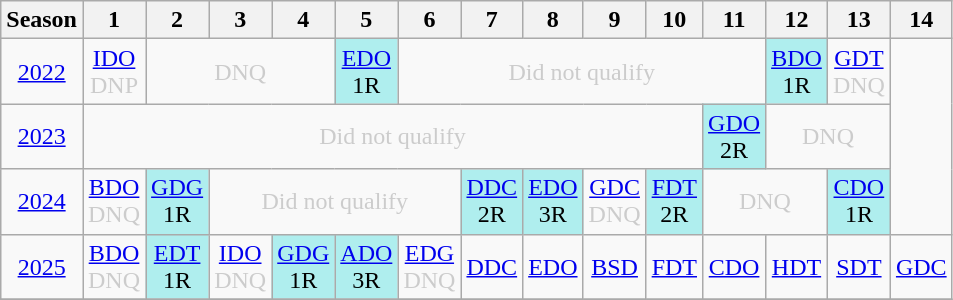<table class="wikitable" style="width:50%; margin:0">
<tr>
<th>Season</th>
<th>1</th>
<th>2</th>
<th>3</th>
<th>4</th>
<th>5</th>
<th>6</th>
<th>7</th>
<th>8</th>
<th>9</th>
<th>10</th>
<th>11</th>
<th>12</th>
<th>13</th>
<th>14</th>
</tr>
<tr>
<td style="text-align:center;"background:#efefef;"><a href='#'>2022</a></td>
<td style="text-align:center; color:#ccc;"><a href='#'>IDO</a><br>DNP</td>
<td colspan="3" style="text-align:center; color:#ccc;">DNQ</td>
<td style="text-align:center; background:#afeeee;"><a href='#'>EDO</a><br>1R</td>
<td colspan="6" style="text-align:center; color:#ccc;">Did not qualify</td>
<td style="text-align:center; background:#afeeee;"><a href='#'>BDO</a><br>1R</td>
<td style="text-align:center; color:#ccc;"><a href='#'>GDT</a><br>DNQ</td>
</tr>
<tr>
<td style="text-align:center;"background:#efefef;"><a href='#'>2023</a></td>
<td colspan="10" style="text-align:center; color:#ccc;">Did not qualify</td>
<td style="text-align:center; background:#afeeee;"><a href='#'>GDO</a><br>2R</td>
<td colspan="2" style="text-align:center; color:#ccc;">DNQ</td>
</tr>
<tr>
<td style="text-align:center;"background:#efefef;"><a href='#'>2024</a></td>
<td style="text-align:center; color:#ccc;"><a href='#'>BDO</a><br>DNQ</td>
<td style="text-align:center; background:#afeeee;"><a href='#'>GDG</a><br>1R</td>
<td colspan="4" style="text-align:center; color:#ccc;">Did not qualify</td>
<td style="text-align:center; background:#afeeee;"><a href='#'>DDC</a><br>2R</td>
<td style="text-align:center; background:#afeeee;"><a href='#'>EDO</a><br>3R</td>
<td style="text-align:center; color:#ccc;"><a href='#'>GDC</a><br>DNQ</td>
<td style="text-align:center; background:#afeeee;"><a href='#'>FDT</a><br>2R</td>
<td colspan="2" style="text-align:center; color:#ccc;">DNQ</td>
<td style="text-align:center; background:#afeeee;"><a href='#'>CDO</a><br>1R</td>
</tr>
<tr>
<td style="text-align:center;"background:#efefef;"><a href='#'>2025</a></td>
<td style="text-align:center; color:#ccc;"><a href='#'>BDO</a><br>DNQ</td>
<td style="text-align:center; background:#afeeee;"><a href='#'>EDT</a><br>1R</td>
<td style="text-align:center; color:#ccc;"><a href='#'>IDO</a><br>DNQ</td>
<td style="text-align:center; background:#afeeee;"><a href='#'>GDG</a><br>1R</td>
<td style="text-align:center; background:#afeeee;"><a href='#'>ADO</a><br>3R</td>
<td style="text-align:center; color:#ccc;"><a href='#'>EDG</a><br>DNQ</td>
<td style="text-align:center; color:#ccc;"><a href='#'>DDC</a><br></td>
<td style="text-align:center; color:#ccc;"><a href='#'>EDO</a><br></td>
<td style="text-align:center; color:#ccc;"><a href='#'>BSD</a><br></td>
<td style="text-align:center; color:#ccc;"><a href='#'>FDT</a><br></td>
<td style="text-align:center; color:#ccc;"><a href='#'>CDO</a><br></td>
<td style="text-align:center; color:#ccc;"><a href='#'>HDT</a><br></td>
<td style="text-align:center; color:#ccc;"><a href='#'>SDT</a><br></td>
<td style="text-align:center; color:#ccc;"><a href='#'>GDC</a><br></td>
</tr>
<tr>
</tr>
</table>
